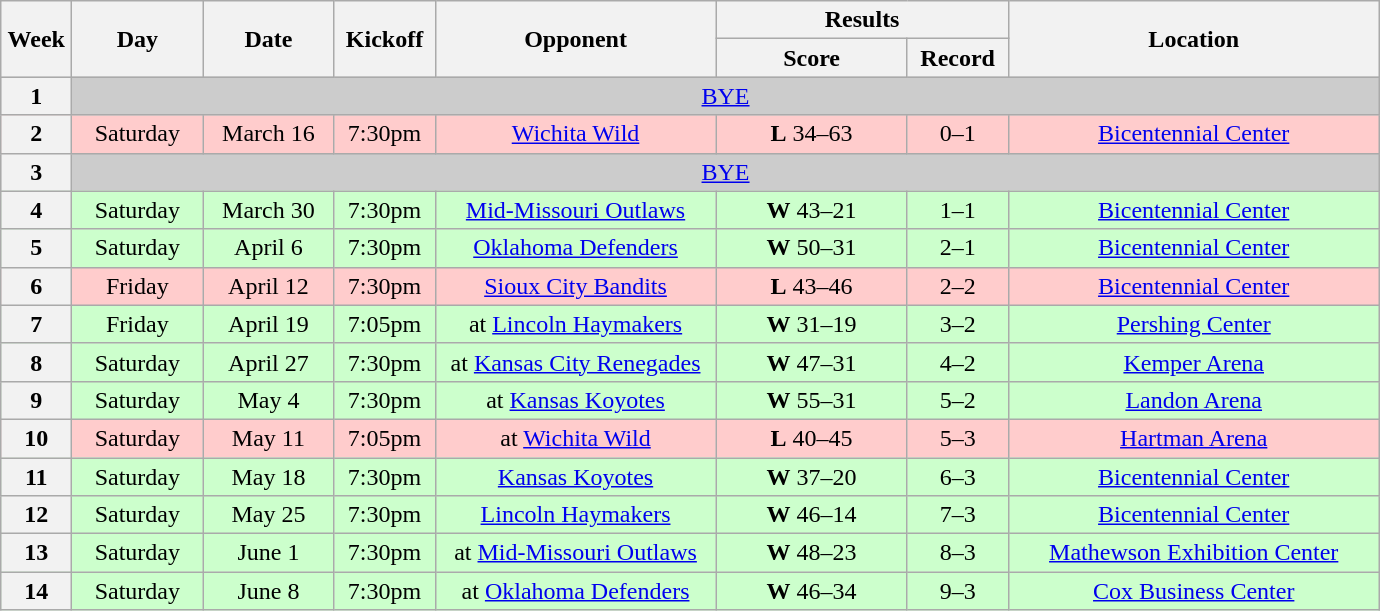<table class="wikitable">
<tr>
<th rowspan="2" width="40">Week</th>
<th rowspan="2" width="80">Day</th>
<th rowspan="2" width="80">Date</th>
<th rowspan="2" width="60">Kickoff</th>
<th rowspan="2" width="180">Opponent</th>
<th colspan="2" width="180">Results</th>
<th rowspan="2" width="240">Location</th>
</tr>
<tr>
<th width="120">Score</th>
<th width="60">Record</th>
</tr>
<tr align="center" bgcolor="#CCCCCC">
<th>1</th>
<td colSpan=7><a href='#'>BYE</a></td>
</tr>
<tr align="center" bgcolor="#FFCCCC">
<th>2</th>
<td>Saturday</td>
<td>March 16</td>
<td>7:30pm</td>
<td><a href='#'>Wichita Wild</a></td>
<td><strong>L</strong> 34–63</td>
<td>0–1</td>
<td><a href='#'>Bicentennial Center</a></td>
</tr>
<tr align="center" bgcolor="#CCCCCC">
<th>3</th>
<td colSpan=7><a href='#'>BYE</a></td>
</tr>
<tr align="center" bgcolor="#CCFFCC">
<th>4</th>
<td>Saturday</td>
<td>March 30</td>
<td>7:30pm</td>
<td><a href='#'>Mid-Missouri Outlaws</a></td>
<td><strong>W</strong> 43–21</td>
<td>1–1</td>
<td><a href='#'>Bicentennial Center</a></td>
</tr>
<tr align="center" bgcolor="#CCFFCC">
<th>5</th>
<td>Saturday</td>
<td>April 6</td>
<td>7:30pm</td>
<td><a href='#'>Oklahoma Defenders</a></td>
<td><strong>W</strong> 50–31</td>
<td>2–1</td>
<td><a href='#'>Bicentennial Center</a></td>
</tr>
<tr align="center" bgcolor="#FFCCCC">
<th>6</th>
<td>Friday</td>
<td>April 12</td>
<td>7:30pm</td>
<td><a href='#'>Sioux City Bandits</a></td>
<td><strong>L</strong> 43–46</td>
<td>2–2</td>
<td><a href='#'>Bicentennial Center</a></td>
</tr>
<tr align="center" bgcolor="#CCFFCC">
<th>7</th>
<td>Friday</td>
<td>April 19</td>
<td>7:05pm</td>
<td>at <a href='#'>Lincoln Haymakers</a></td>
<td><strong>W</strong> 31–19</td>
<td>3–2</td>
<td><a href='#'>Pershing Center</a></td>
</tr>
<tr align="center" bgcolor="#CCFFCC">
<th>8</th>
<td>Saturday</td>
<td>April 27</td>
<td>7:30pm</td>
<td>at <a href='#'>Kansas City Renegades</a></td>
<td><strong>W</strong> 47–31</td>
<td>4–2</td>
<td><a href='#'>Kemper Arena</a></td>
</tr>
<tr align="center" bgcolor="#CCFFCC">
<th>9</th>
<td>Saturday</td>
<td>May 4</td>
<td>7:30pm</td>
<td>at <a href='#'>Kansas Koyotes</a></td>
<td><strong>W</strong> 55–31</td>
<td>5–2</td>
<td><a href='#'>Landon Arena</a></td>
</tr>
<tr align="center" bgcolor="#FFCCCC">
<th>10</th>
<td>Saturday</td>
<td>May 11</td>
<td>7:05pm</td>
<td>at <a href='#'>Wichita Wild</a></td>
<td><strong>L</strong> 40–45</td>
<td>5–3</td>
<td><a href='#'>Hartman Arena</a></td>
</tr>
<tr align="center" bgcolor="#CCFFCC">
<th>11</th>
<td>Saturday</td>
<td>May 18</td>
<td>7:30pm</td>
<td><a href='#'>Kansas Koyotes</a></td>
<td><strong>W</strong> 37–20</td>
<td>6–3</td>
<td><a href='#'>Bicentennial Center</a></td>
</tr>
<tr align="center" bgcolor="#CCFFCC">
<th>12</th>
<td>Saturday</td>
<td>May 25</td>
<td>7:30pm</td>
<td><a href='#'>Lincoln Haymakers</a></td>
<td><strong>W</strong> 46–14</td>
<td>7–3</td>
<td><a href='#'>Bicentennial Center</a></td>
</tr>
<tr align="center" bgcolor="#CCFFCC">
<th>13</th>
<td>Saturday</td>
<td>June 1</td>
<td>7:30pm</td>
<td>at <a href='#'>Mid-Missouri Outlaws</a></td>
<td><strong>W</strong> 48–23</td>
<td>8–3</td>
<td><a href='#'>Mathewson Exhibition Center</a></td>
</tr>
<tr align="center" bgcolor="#CCFFCC">
<th>14</th>
<td>Saturday</td>
<td>June 8</td>
<td>7:30pm</td>
<td>at <a href='#'>Oklahoma Defenders</a></td>
<td><strong>W</strong> 46–34</td>
<td>9–3</td>
<td><a href='#'>Cox Business Center</a></td>
</tr>
</table>
